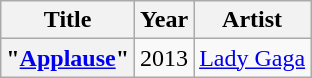<table class="wikitable plainrowheaders" style="text-align:center;">
<tr>
<th scope="col">Title</th>
<th scope="col">Year</th>
<th scope="col">Artist</th>
</tr>
<tr>
<th scope="row">"<a href='#'>Applause</a>"</th>
<td rowspan="2">2013</td>
<td><a href='#'>Lady Gaga</a></td>
</tr>
</table>
